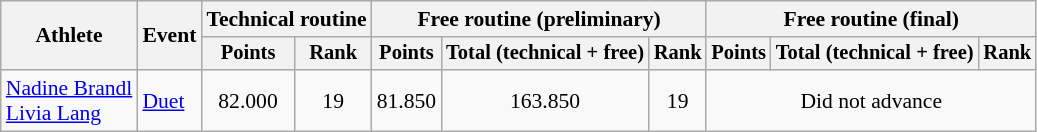<table class="wikitable" style="font-size:90%">
<tr>
<th rowspan="2">Athlete</th>
<th rowspan="2">Event</th>
<th colspan=2>Technical routine</th>
<th colspan=3>Free routine (preliminary)</th>
<th colspan=3>Free routine (final)</th>
</tr>
<tr style="font-size:95%">
<th>Points</th>
<th>Rank</th>
<th>Points</th>
<th>Total (technical + free)</th>
<th>Rank</th>
<th>Points</th>
<th>Total (technical + free)</th>
<th>Rank</th>
</tr>
<tr align=center>
<td align=left><a href='#'>Nadine Brandl</a><br><a href='#'>Livia Lang</a></td>
<td align=left><a href='#'>Duet</a></td>
<td>82.000</td>
<td>19</td>
<td>81.850</td>
<td>163.850</td>
<td>19</td>
<td colspan=3>Did not advance</td>
</tr>
</table>
